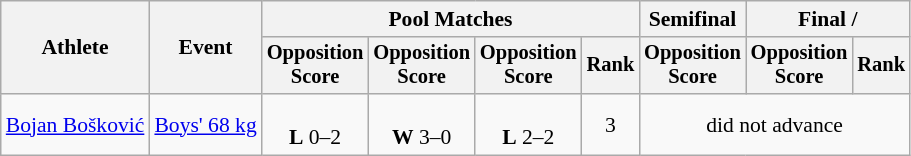<table class="wikitable" style="font-size:90%">
<tr>
<th rowspan=2>Athlete</th>
<th rowspan=2>Event</th>
<th colspan=4>Pool Matches</th>
<th>Semifinal</th>
<th colspan=2>Final / </th>
</tr>
<tr style="font-size:95%">
<th>Opposition<br>Score</th>
<th>Opposition<br>Score</th>
<th>Opposition<br>Score</th>
<th>Rank</th>
<th>Opposition<br>Score</th>
<th>Opposition<br>Score</th>
<th>Rank</th>
</tr>
<tr align=center>
<td align=left><a href='#'>Bojan Bošković</a></td>
<td align=left><a href='#'>Boys' 68 kg</a></td>
<td><br><strong>L</strong> 0–2</td>
<td><br><strong>W</strong> 3–0</td>
<td><br><strong>L</strong> 2–2</td>
<td>3</td>
<td colspan=3>did not advance</td>
</tr>
</table>
